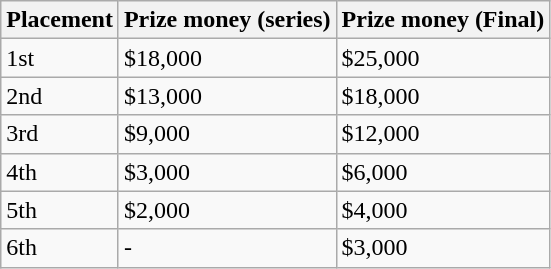<table class="wikitable">
<tr>
<th>Placement</th>
<th>Prize money (series)</th>
<th>Prize money (Final)</th>
</tr>
<tr>
<td>1st</td>
<td>$18,000</td>
<td>$25,000</td>
</tr>
<tr>
<td>2nd</td>
<td>$13,000</td>
<td>$18,000</td>
</tr>
<tr>
<td>3rd</td>
<td>$9,000</td>
<td>$12,000</td>
</tr>
<tr>
<td>4th</td>
<td>$3,000</td>
<td>$6,000</td>
</tr>
<tr>
<td>5th</td>
<td>$2,000</td>
<td>$4,000</td>
</tr>
<tr>
<td>6th</td>
<td>-</td>
<td>$3,000</td>
</tr>
</table>
